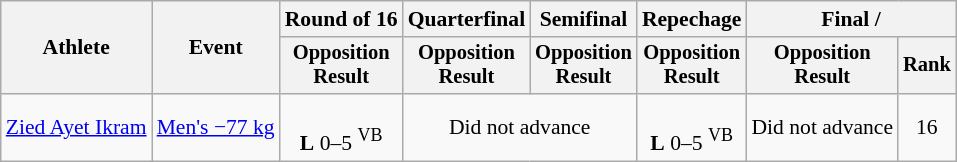<table class="wikitable" style="font-size:90%">
<tr>
<th rowspan=2>Athlete</th>
<th rowspan=2>Event</th>
<th>Round of 16</th>
<th>Quarterfinal</th>
<th>Semifinal</th>
<th>Repechage</th>
<th colspan=2>Final / </th>
</tr>
<tr style="font-size: 95%">
<th>Opposition<br>Result</th>
<th>Opposition<br>Result</th>
<th>Opposition<br>Result</th>
<th>Opposition<br>Result</th>
<th>Opposition<br>Result</th>
<th>Rank</th>
</tr>
<tr align=center>
<td align=left><a href='#'>Zied Ayet Ikram</a></td>
<td align=left><a href='#'>Men's −77 kg</a></td>
<td><br><strong>L</strong> 0–5 <sup>VB</sup></td>
<td colspan=2>Did not advance</td>
<td><br><strong>L</strong> 0–5 <sup>VB</sup></td>
<td>Did not advance</td>
<td>16</td>
</tr>
</table>
